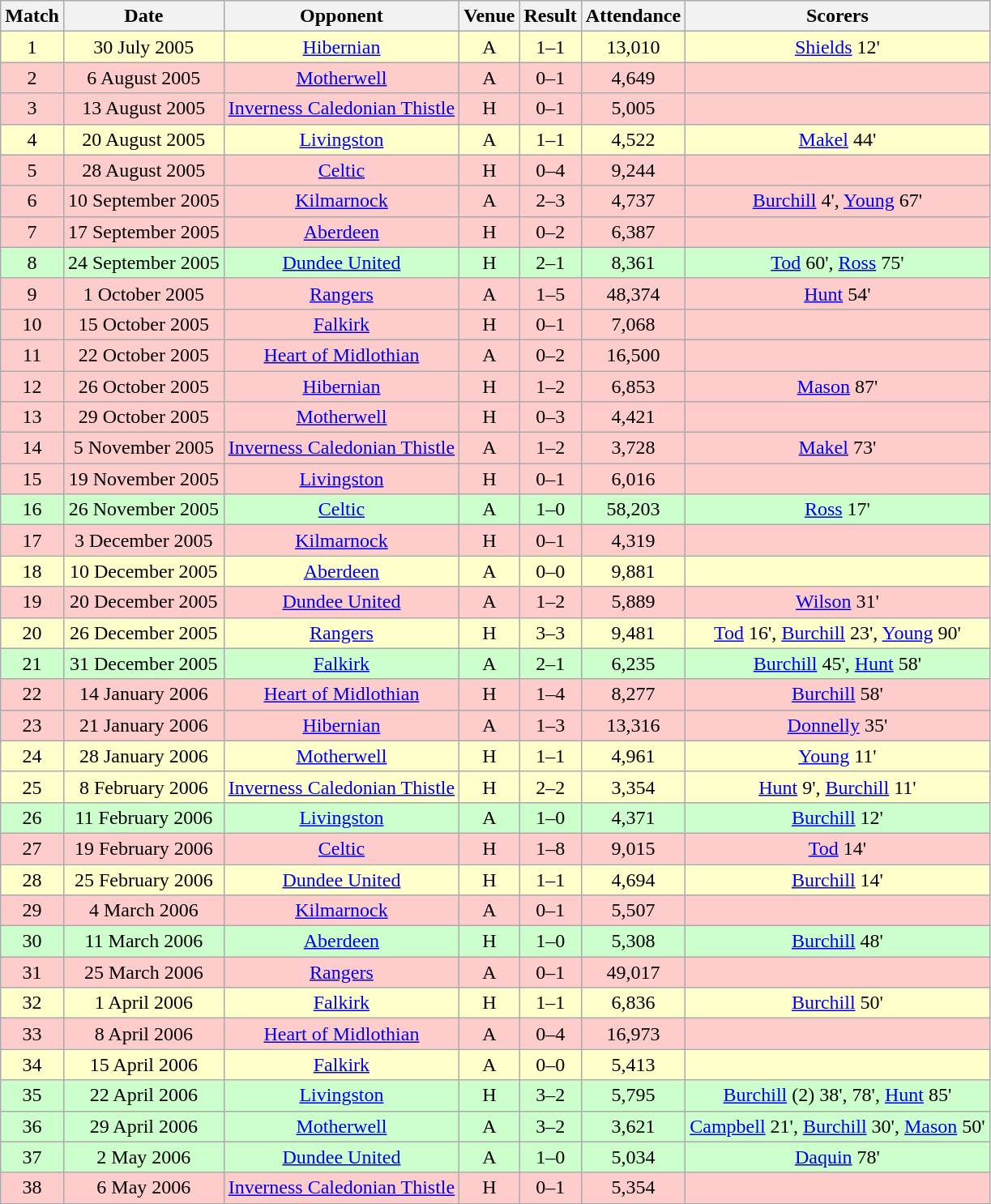<table class="wikitable" style="font-size:100%; text-align:center">
<tr>
<th>Match</th>
<th>Date</th>
<th>Opponent</th>
<th>Venue</th>
<th>Result</th>
<th>Attendance</th>
<th>Scorers</th>
</tr>
<tr style="background: #FFFFCC;">
<td>1</td>
<td>30 July 2005</td>
<td><a href='#'>Hibernian</a></td>
<td>A</td>
<td>1–1</td>
<td>13,010</td>
<td><a href='#'>Shields</a> 12'</td>
</tr>
<tr style="background: #FFCCCC;">
<td>2</td>
<td>6 August 2005</td>
<td><a href='#'>Motherwell</a></td>
<td>A</td>
<td>0–1</td>
<td>4,649</td>
<td></td>
</tr>
<tr style="background: #FFCCCC;">
<td>3</td>
<td>13 August 2005</td>
<td><a href='#'>Inverness Caledonian Thistle</a></td>
<td>H</td>
<td>0–1</td>
<td>5,005</td>
<td></td>
</tr>
<tr style="background: #FFFFCC;">
<td>4</td>
<td>20 August 2005</td>
<td><a href='#'>Livingston</a></td>
<td>A</td>
<td>1–1</td>
<td>4,522</td>
<td><a href='#'>Makel</a> 44'</td>
</tr>
<tr style="background: #FFCCCC;">
<td>5</td>
<td>28 August 2005</td>
<td><a href='#'>Celtic</a></td>
<td>H</td>
<td>0–4</td>
<td>9,244</td>
<td></td>
</tr>
<tr style="background: #FFCCCC;">
<td>6</td>
<td>10 September 2005</td>
<td><a href='#'>Kilmarnock</a></td>
<td>A</td>
<td>2–3</td>
<td>4,737</td>
<td><a href='#'>Burchill</a> 4', <a href='#'>Young</a> 67'</td>
</tr>
<tr style="background: #FFCCCC;">
<td>7</td>
<td>17 September 2005</td>
<td><a href='#'>Aberdeen</a></td>
<td>H</td>
<td>0–2</td>
<td>6,387</td>
<td></td>
</tr>
<tr style="background: #CCFFCC;">
<td>8</td>
<td>24 September 2005</td>
<td><a href='#'>Dundee United</a></td>
<td>H</td>
<td>2–1</td>
<td>8,361</td>
<td><a href='#'>Tod</a> 60', <a href='#'>Ross</a> 75'</td>
</tr>
<tr style="background: #FFCCCC;">
<td>9</td>
<td>1 October 2005</td>
<td><a href='#'>Rangers</a></td>
<td>A</td>
<td>1–5</td>
<td>48,374</td>
<td><a href='#'>Hunt</a> 54'</td>
</tr>
<tr style="background: #FFCCCC;">
<td>10</td>
<td>15 October 2005</td>
<td><a href='#'>Falkirk</a></td>
<td>H</td>
<td>0–1</td>
<td>7,068</td>
<td></td>
</tr>
<tr style="background: #FFCCCC;">
<td>11</td>
<td>22 October 2005</td>
<td><a href='#'>Heart of Midlothian</a></td>
<td>A</td>
<td>0–2</td>
<td>16,500</td>
<td></td>
</tr>
<tr style="background: #FFCCCC;">
<td>12</td>
<td>26 October 2005</td>
<td><a href='#'>Hibernian</a></td>
<td>H</td>
<td>1–2</td>
<td>6,853</td>
<td><a href='#'>Mason</a> 87'</td>
</tr>
<tr style="background: #FFCCCC;">
<td>13</td>
<td>29 October 2005</td>
<td><a href='#'>Motherwell</a></td>
<td>H</td>
<td>0–3</td>
<td>4,421</td>
<td></td>
</tr>
<tr style="background: #FFCCCC;">
<td>14</td>
<td>5 November 2005</td>
<td><a href='#'>Inverness Caledonian Thistle</a></td>
<td>A</td>
<td>1–2</td>
<td>3,728</td>
<td><a href='#'>Makel</a> 73'</td>
</tr>
<tr style="background: #FFCCCC;">
<td>15</td>
<td>19 November 2005</td>
<td><a href='#'>Livingston</a></td>
<td>H</td>
<td>0–1</td>
<td>6,016</td>
<td></td>
</tr>
<tr style="background: #CCFFCC;">
<td>16</td>
<td>26 November 2005</td>
<td><a href='#'>Celtic</a></td>
<td>A</td>
<td>1–0</td>
<td>58,203</td>
<td><a href='#'>Ross</a> 17'</td>
</tr>
<tr style="background: #FFCCCC;">
<td>17</td>
<td>3 December 2005</td>
<td><a href='#'>Kilmarnock</a></td>
<td>H</td>
<td>0–1</td>
<td>4,319</td>
<td></td>
</tr>
<tr style="background: #FFFFCC;">
<td>18</td>
<td>10 December 2005</td>
<td><a href='#'>Aberdeen</a></td>
<td>A</td>
<td>0–0</td>
<td>9,881</td>
<td></td>
</tr>
<tr style="background: #FFCCCC;">
<td>19</td>
<td>20 December 2005</td>
<td><a href='#'>Dundee United</a></td>
<td>A</td>
<td>1–2</td>
<td>5,889</td>
<td><a href='#'>Wilson</a> 31'</td>
</tr>
<tr style="background: #FFFFCC;">
<td>20</td>
<td>26 December 2005</td>
<td><a href='#'>Rangers</a></td>
<td>H</td>
<td>3–3</td>
<td>9,481</td>
<td><a href='#'>Tod</a> 16', <a href='#'>Burchill</a> 23', <a href='#'>Young</a> 90'</td>
</tr>
<tr style="background: #CCFFCC;">
<td>21</td>
<td>31 December 2005</td>
<td><a href='#'>Falkirk</a></td>
<td>A</td>
<td>2–1</td>
<td>6,235</td>
<td><a href='#'>Burchill</a> 45', <a href='#'>Hunt</a> 58'</td>
</tr>
<tr style="background: #FFCCCC;">
<td>22</td>
<td>14 January 2006</td>
<td><a href='#'>Heart of Midlothian</a></td>
<td>H</td>
<td>1–4</td>
<td>8,277</td>
<td><a href='#'>Burchill</a> 58'</td>
</tr>
<tr style="background: #FFCCCC;">
<td>23</td>
<td>21 January 2006</td>
<td><a href='#'>Hibernian</a></td>
<td>A</td>
<td>1–3</td>
<td>13,316</td>
<td><a href='#'>Donnelly</a> 35'</td>
</tr>
<tr style="background: #FFFFCC;">
<td>24</td>
<td>28 January 2006</td>
<td><a href='#'>Motherwell</a></td>
<td>H</td>
<td>1–1</td>
<td>4,961</td>
<td><a href='#'>Young</a> 11'</td>
</tr>
<tr style="background: #FFFFCC;">
<td>25</td>
<td>8 February 2006</td>
<td><a href='#'>Inverness Caledonian Thistle</a></td>
<td>H</td>
<td>2–2</td>
<td>3,354</td>
<td><a href='#'>Hunt</a> 9', <a href='#'>Burchill</a> 11'</td>
</tr>
<tr style="background: #CCFFCC;">
<td>26</td>
<td>11 February 2006</td>
<td><a href='#'>Livingston</a></td>
<td>A</td>
<td>1–0</td>
<td>4,371</td>
<td><a href='#'>Burchill</a> 12'</td>
</tr>
<tr style="background: #FFCCCC;">
<td>27</td>
<td>19 February 2006</td>
<td><a href='#'>Celtic</a></td>
<td>H</td>
<td>1–8</td>
<td>9,015</td>
<td><a href='#'>Tod</a> 14'</td>
</tr>
<tr style="background: #FFFFCC;">
<td>28</td>
<td>25 February 2006</td>
<td><a href='#'>Dundee United</a></td>
<td>H</td>
<td>1–1</td>
<td>4,694</td>
<td><a href='#'>Burchill</a> 14'</td>
</tr>
<tr style="background: #FFCCCC;">
<td>29</td>
<td>4 March 2006</td>
<td><a href='#'>Kilmarnock</a></td>
<td>A</td>
<td>0–1</td>
<td>5,507</td>
<td></td>
</tr>
<tr style="background: #CCFFCC;">
<td>30</td>
<td>11 March 2006</td>
<td><a href='#'>Aberdeen</a></td>
<td>H</td>
<td>1–0</td>
<td>5,308</td>
<td><a href='#'>Burchill</a> 48'</td>
</tr>
<tr style="background: #FFCCCC;">
<td>31</td>
<td>25 March 2006</td>
<td><a href='#'>Rangers</a></td>
<td>A</td>
<td>0–1</td>
<td>49,017</td>
<td></td>
</tr>
<tr style="background: #FFFFCC;">
<td>32</td>
<td>1 April 2006</td>
<td><a href='#'>Falkirk</a></td>
<td>H</td>
<td>1–1</td>
<td>6,836</td>
<td><a href='#'>Burchill</a> 50'</td>
</tr>
<tr style="background: #FFCCCC;">
<td>33</td>
<td>8 April 2006</td>
<td><a href='#'>Heart of Midlothian</a></td>
<td>A</td>
<td>0–4</td>
<td>16,973</td>
<td></td>
</tr>
<tr style="background: #FFFFCC;">
<td>34</td>
<td>15 April 2006</td>
<td><a href='#'>Falkirk</a></td>
<td>A</td>
<td>0–0</td>
<td>5,413</td>
<td></td>
</tr>
<tr style="background: #CCFFCC;">
<td>35</td>
<td>22 April 2006</td>
<td><a href='#'>Livingston</a></td>
<td>H</td>
<td>3–2</td>
<td>5,795</td>
<td><a href='#'>Burchill</a> (2) 38', 78', <a href='#'>Hunt</a> 85'</td>
</tr>
<tr style="background: #CCFFCC;">
<td>36</td>
<td>29 April 2006</td>
<td><a href='#'>Motherwell</a></td>
<td>A</td>
<td>3–2</td>
<td>3,621</td>
<td><a href='#'>Campbell</a> 21', <a href='#'>Burchill</a> 30', <a href='#'>Mason</a> 50'</td>
</tr>
<tr style="background: #CCFFCC;">
<td>37</td>
<td>2 May 2006</td>
<td><a href='#'>Dundee United</a></td>
<td>A</td>
<td>1–0</td>
<td>5,034</td>
<td><a href='#'>Daquin</a> 78'</td>
</tr>
<tr style="background: #FFCCCC;">
<td>38</td>
<td>6 May 2006</td>
<td><a href='#'>Inverness Caledonian Thistle</a></td>
<td>H</td>
<td>0–1</td>
<td>5,354</td>
<td></td>
</tr>
</table>
